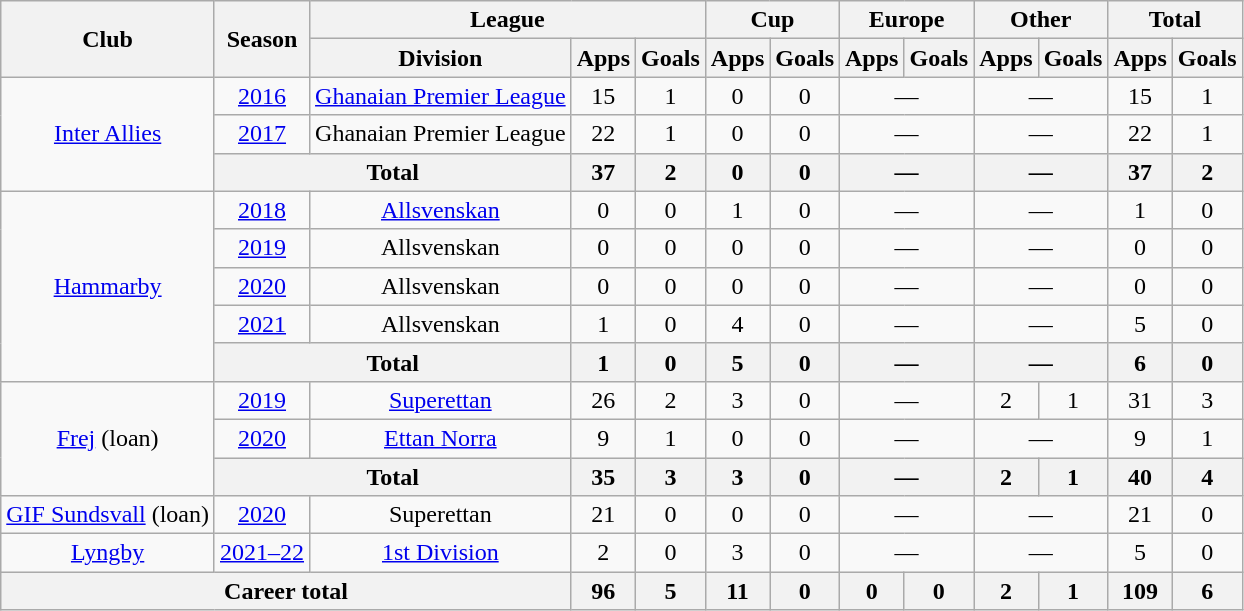<table class="wikitable" style="text-align:center">
<tr>
<th rowspan="2">Club</th>
<th rowspan="2">Season</th>
<th colspan="3">League</th>
<th colspan="2">Cup</th>
<th colspan="2">Europe</th>
<th colspan="2">Other</th>
<th colspan="2">Total</th>
</tr>
<tr>
<th>Division</th>
<th>Apps</th>
<th>Goals</th>
<th>Apps</th>
<th>Goals</th>
<th>Apps</th>
<th>Goals</th>
<th>Apps</th>
<th>Goals</th>
<th>Apps</th>
<th>Goals</th>
</tr>
<tr>
<td rowspan="3"><a href='#'>Inter Allies</a></td>
<td><a href='#'>2016</a></td>
<td><a href='#'>Ghanaian Premier League</a></td>
<td>15</td>
<td>1</td>
<td>0</td>
<td>0</td>
<td colspan="2">—</td>
<td colspan="2">—</td>
<td>15</td>
<td>1</td>
</tr>
<tr>
<td><a href='#'>2017</a></td>
<td>Ghanaian Premier League</td>
<td>22</td>
<td>1</td>
<td>0</td>
<td>0</td>
<td colspan="2">—</td>
<td colspan="2">—</td>
<td>22</td>
<td>1</td>
</tr>
<tr>
<th colspan="2">Total</th>
<th>37</th>
<th>2</th>
<th>0</th>
<th>0</th>
<th colspan="2">—</th>
<th colspan="2">—</th>
<th>37</th>
<th>2</th>
</tr>
<tr>
<td rowspan="5"><a href='#'>Hammarby</a></td>
<td><a href='#'>2018</a></td>
<td><a href='#'>Allsvenskan</a></td>
<td>0</td>
<td>0</td>
<td>1</td>
<td>0</td>
<td colspan="2">—</td>
<td colspan="2">—</td>
<td>1</td>
<td>0</td>
</tr>
<tr>
<td><a href='#'>2019</a></td>
<td>Allsvenskan</td>
<td>0</td>
<td>0</td>
<td>0</td>
<td>0</td>
<td colspan="2">—</td>
<td colspan="2">—</td>
<td>0</td>
<td>0</td>
</tr>
<tr>
<td><a href='#'>2020</a></td>
<td>Allsvenskan</td>
<td>0</td>
<td>0</td>
<td>0</td>
<td>0</td>
<td colspan="2">—</td>
<td colspan="2">—</td>
<td>0</td>
<td>0</td>
</tr>
<tr>
<td><a href='#'>2021</a></td>
<td>Allsvenskan</td>
<td>1</td>
<td>0</td>
<td>4</td>
<td>0</td>
<td colspan="2">—</td>
<td colspan="2">—</td>
<td>5</td>
<td>0</td>
</tr>
<tr>
<th colspan="2">Total</th>
<th>1</th>
<th>0</th>
<th>5</th>
<th>0</th>
<th colspan="2">—</th>
<th colspan="2">—</th>
<th>6</th>
<th>0</th>
</tr>
<tr>
<td rowspan="3"><a href='#'>Frej</a> (loan)</td>
<td><a href='#'>2019</a></td>
<td><a href='#'>Superettan</a></td>
<td>26</td>
<td>2</td>
<td>3</td>
<td>0</td>
<td colspan="2">—</td>
<td>2</td>
<td>1</td>
<td>31</td>
<td>3</td>
</tr>
<tr>
<td><a href='#'>2020</a></td>
<td><a href='#'>Ettan Norra</a></td>
<td>9</td>
<td>1</td>
<td>0</td>
<td>0</td>
<td colspan="2">—</td>
<td colspan="2">—</td>
<td>9</td>
<td>1</td>
</tr>
<tr>
<th colspan="2">Total</th>
<th>35</th>
<th>3</th>
<th>3</th>
<th>0</th>
<th colspan="2">—</th>
<th>2</th>
<th>1</th>
<th>40</th>
<th>4</th>
</tr>
<tr>
<td><a href='#'>GIF Sundsvall</a> (loan)</td>
<td><a href='#'>2020</a></td>
<td>Superettan</td>
<td>21</td>
<td>0</td>
<td>0</td>
<td>0</td>
<td colspan="2">—</td>
<td colspan="2">—</td>
<td>21</td>
<td>0</td>
</tr>
<tr>
<td><a href='#'>Lyngby</a></td>
<td><a href='#'>2021–22</a></td>
<td><a href='#'>1st Division</a></td>
<td>2</td>
<td>0</td>
<td>3</td>
<td>0</td>
<td colspan="2">—</td>
<td colspan="2">—</td>
<td>5</td>
<td>0</td>
</tr>
<tr>
<th colspan="3">Career total</th>
<th>96</th>
<th>5</th>
<th>11</th>
<th>0</th>
<th>0</th>
<th>0</th>
<th>2</th>
<th>1</th>
<th>109</th>
<th>6</th>
</tr>
</table>
